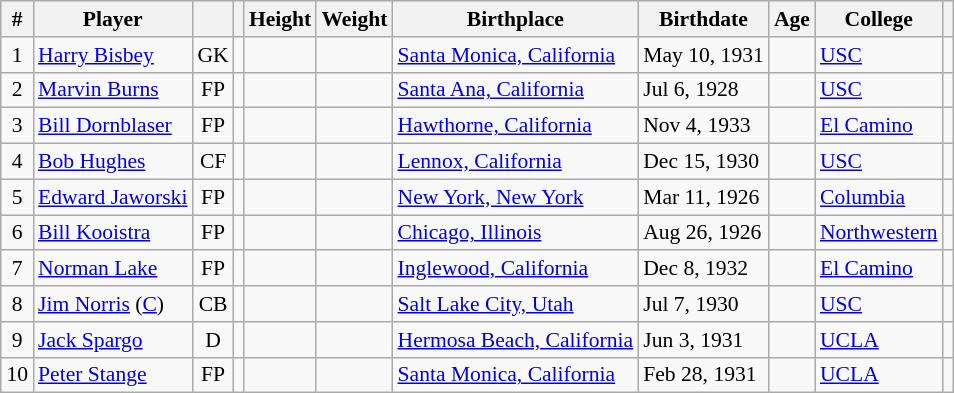<table class="wikitable sortable" style="text-align: left; font-size: 90%; margin-left: 1em;">
<tr>
<th>#</th>
<th>Player</th>
<th></th>
<th></th>
<th>Height</th>
<th>Weight</th>
<th>Birthplace</th>
<th>Birthdate</th>
<th>Age</th>
<th>College</th>
<th></th>
</tr>
<tr>
<td style="text-align: center;">1</td>
<td data-sort-value="Bisbey, Harry"><a href='#'>Harry Bisbey</a></td>
<td style="text-align: center;">GK</td>
<td style="text-align: center;"></td>
<td></td>
<td></td>
<td> <a href='#'>Santa Monica, California</a></td>
<td>May 10, 1931</td>
<td></td>
<td><a href='#'>USC</a></td>
<td></td>
</tr>
<tr>
<td style="text-align: center;">2</td>
<td data-sort-value="Burns, Marvin"><a href='#'>Marvin Burns</a></td>
<td style="text-align: center;">FP</td>
<td style="text-align: center;"></td>
<td></td>
<td></td>
<td> <a href='#'>Santa Ana, California</a></td>
<td>Jul 6, 1928</td>
<td></td>
<td><a href='#'>USC</a></td>
<td></td>
</tr>
<tr>
<td style="text-align: center;">3</td>
<td data-sort-value="Dornblaser, Bill"><a href='#'>Bill Dornblaser</a></td>
<td style="text-align: center;">FP</td>
<td style="text-align: center;"></td>
<td></td>
<td></td>
<td> <a href='#'>Hawthorne, California</a></td>
<td>Nov 4, 1933</td>
<td></td>
<td><a href='#'>El Camino</a></td>
<td></td>
</tr>
<tr>
<td style="text-align: center;">4</td>
<td data-sort-value="Hughes, Bob"><a href='#'>Bob Hughes</a></td>
<td style="text-align: center;">CF</td>
<td style="text-align: center;"></td>
<td></td>
<td></td>
<td> <a href='#'>Lennox, California</a></td>
<td>Dec 15, 1930</td>
<td></td>
<td><a href='#'>USC</a></td>
<td></td>
</tr>
<tr>
<td style="text-align: center;">5</td>
<td data-sort-value="Jaworski, Edward"><a href='#'>Edward Jaworski</a></td>
<td style="text-align: center;">FP</td>
<td style="text-align: center;"></td>
<td></td>
<td></td>
<td> <a href='#'>New York, New York</a></td>
<td>Mar 11, 1926</td>
<td></td>
<td><a href='#'>Columbia</a></td>
<td></td>
</tr>
<tr>
<td style="text-align: center;">6</td>
<td data-sort-value="Kooistra, Bill"><a href='#'>Bill Kooistra</a></td>
<td style="text-align: center;">FP</td>
<td style="text-align: center;"></td>
<td></td>
<td></td>
<td> <a href='#'>Chicago, Illinois</a></td>
<td>Aug 26, 1926</td>
<td></td>
<td><a href='#'>Northwestern</a></td>
<td></td>
</tr>
<tr>
<td style="text-align: center;">7</td>
<td data-sort-value="Lake, Norman"><a href='#'>Norman Lake</a></td>
<td style="text-align: center;">FP</td>
<td style="text-align: center;"></td>
<td></td>
<td></td>
<td> <a href='#'>Inglewood, California</a></td>
<td>Dec 8, 1932</td>
<td></td>
<td><a href='#'>El Camino</a></td>
<td></td>
</tr>
<tr>
<td style="text-align: center;">8</td>
<td data-sort-value="Norris, Jim"><a href='#'>Jim Norris</a> (<a href='#'>C</a>)</td>
<td style="text-align: center;">CB</td>
<td style="text-align: center;"></td>
<td></td>
<td></td>
<td> <a href='#'>Salt Lake City, Utah</a></td>
<td>Jul 7, 1930</td>
<td></td>
<td><a href='#'>USC</a></td>
<td></td>
</tr>
<tr>
<td style="text-align: center;">9</td>
<td data-sort-value="Spargo, Jack"><a href='#'>Jack Spargo</a></td>
<td style="text-align: center;">D</td>
<td style="text-align: center;"></td>
<td></td>
<td></td>
<td> <a href='#'>Hermosa Beach, California</a></td>
<td>Jun 3, 1931</td>
<td></td>
<td><a href='#'>UCLA</a></td>
<td></td>
</tr>
<tr>
<td style="text-align: center;">10</td>
<td data-sort-value="Stange, Pete"><a href='#'>Peter Stange</a></td>
<td style="text-align: center;">FP</td>
<td style="text-align: center;"></td>
<td></td>
<td></td>
<td> <a href='#'>Santa Monica, California</a></td>
<td>Feb 28, 1931</td>
<td></td>
<td><a href='#'>UCLA</a></td>
<td></td>
</tr>
</table>
